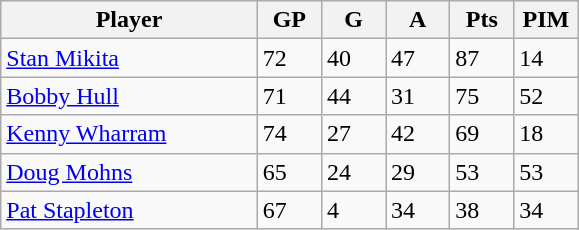<table class="wikitable">
<tr>
<th bgcolor="#DDDDFF" width="40%">Player</th>
<th bgcolor="#DDDDFF" width="10%">GP</th>
<th bgcolor="#DDDDFF" width="10%">G</th>
<th bgcolor="#DDDDFF" width="10%">A</th>
<th bgcolor="#DDDDFF" width="10%">Pts</th>
<th bgcolor="#DDDDFF" width="10%">PIM</th>
</tr>
<tr>
<td><a href='#'>Stan Mikita</a></td>
<td>72</td>
<td>40</td>
<td>47</td>
<td>87</td>
<td>14</td>
</tr>
<tr>
<td><a href='#'>Bobby Hull</a></td>
<td>71</td>
<td>44</td>
<td>31</td>
<td>75</td>
<td>52</td>
</tr>
<tr>
<td><a href='#'>Kenny Wharram</a></td>
<td>74</td>
<td>27</td>
<td>42</td>
<td>69</td>
<td>18</td>
</tr>
<tr>
<td><a href='#'>Doug Mohns</a></td>
<td>65</td>
<td>24</td>
<td>29</td>
<td>53</td>
<td>53</td>
</tr>
<tr>
<td><a href='#'>Pat Stapleton</a></td>
<td>67</td>
<td>4</td>
<td>34</td>
<td>38</td>
<td>34</td>
</tr>
</table>
